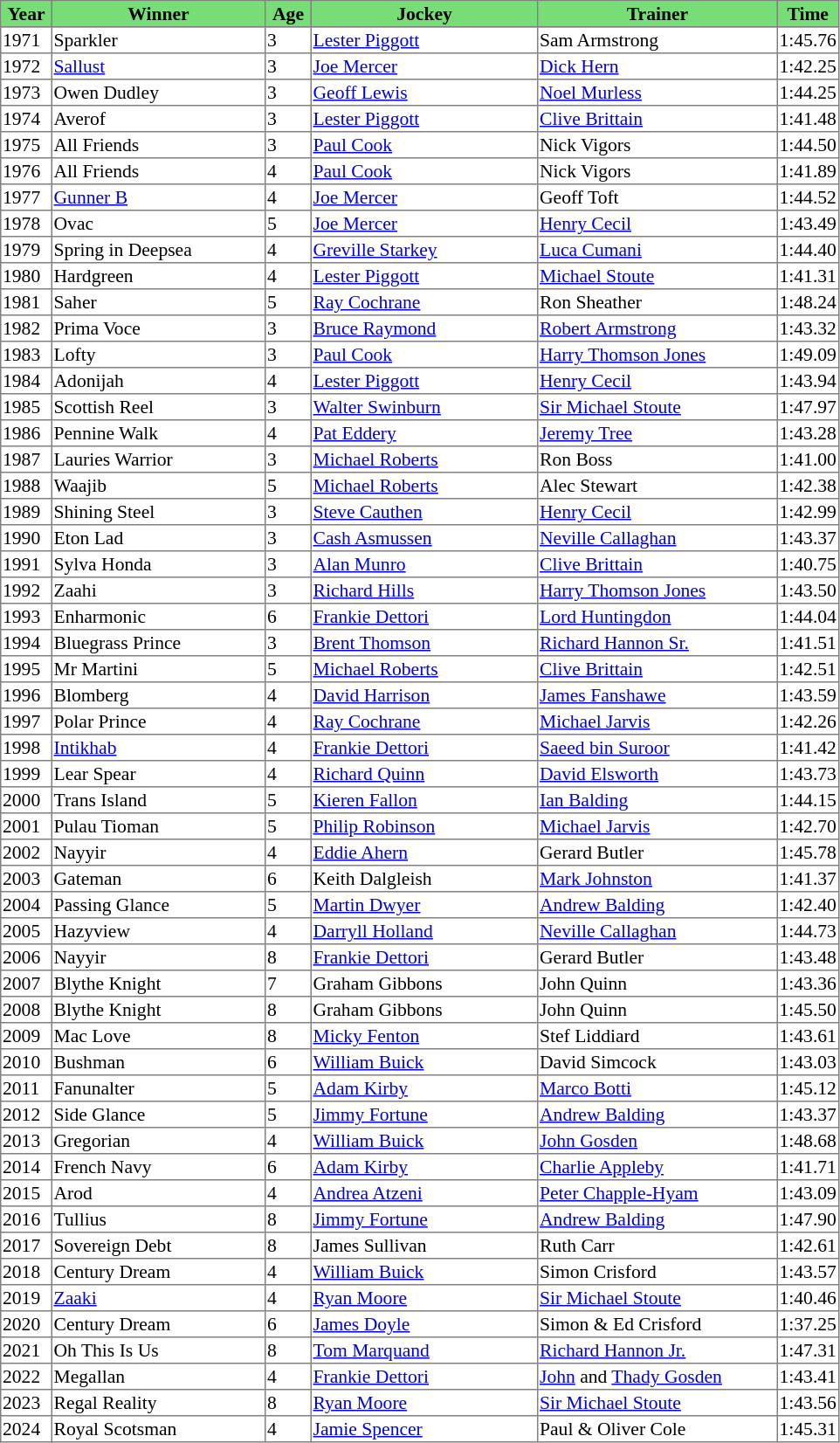<table class = "sortable" | border="1" style="border-collapse: collapse; font-size:90%">
<tr bgcolor="#77dd77" align="center">
<th width="36px"><strong>Year</strong><br></th>
<th width="160px"><strong>Winner</strong><br></th>
<th width="32px"><strong>Age</strong><br></th>
<th width="170px"><strong>Jockey</strong><br></th>
<th width="180px"><strong>Trainer</strong><br></th>
<th><strong>Time</strong><br></th>
</tr>
<tr>
<td>1971</td>
<td>Sparkler</td>
<td>3</td>
<td><a href='#'>Lester Piggott</a></td>
<td>Sam Armstrong</td>
<td>1:45.76</td>
</tr>
<tr>
<td>1972</td>
<td><a href='#'>Sallust</a></td>
<td>3</td>
<td><a href='#'>Joe Mercer</a></td>
<td><a href='#'>Dick Hern</a></td>
<td>1:42.25</td>
</tr>
<tr>
<td>1973</td>
<td>Owen Dudley</td>
<td>3</td>
<td><a href='#'>Geoff Lewis</a></td>
<td><a href='#'>Noel Murless</a></td>
<td>1:44.25</td>
</tr>
<tr>
<td>1974</td>
<td>Averof</td>
<td>3</td>
<td><a href='#'>Lester Piggott</a></td>
<td><a href='#'>Clive Brittain</a></td>
<td>1:41.48</td>
</tr>
<tr>
<td>1975</td>
<td>All Friends</td>
<td>3</td>
<td><a href='#'>Paul Cook</a></td>
<td>Nick Vigors</td>
<td>1:44.50</td>
</tr>
<tr>
<td>1976</td>
<td>All Friends</td>
<td>4</td>
<td><a href='#'>Paul Cook</a></td>
<td>Nick Vigors</td>
<td>1:41.89</td>
</tr>
<tr>
<td>1977</td>
<td><a href='#'>Gunner B</a></td>
<td>4</td>
<td><a href='#'>Joe Mercer</a></td>
<td>Geoff Toft</td>
<td>1:44.52</td>
</tr>
<tr>
<td>1978</td>
<td>Ovac</td>
<td>5</td>
<td><a href='#'>Joe Mercer</a></td>
<td><a href='#'>Henry Cecil</a></td>
<td>1:43.49</td>
</tr>
<tr>
<td>1979</td>
<td>Spring in Deepsea</td>
<td>4</td>
<td><a href='#'>Greville Starkey</a></td>
<td><a href='#'>Luca Cumani</a></td>
<td>1:44.40</td>
</tr>
<tr>
<td>1980</td>
<td>Hardgreen</td>
<td>4</td>
<td><a href='#'>Lester Piggott</a></td>
<td><a href='#'>Michael Stoute</a></td>
<td>1:41.31</td>
</tr>
<tr>
<td>1981</td>
<td>Saher</td>
<td>5</td>
<td><a href='#'>Ray Cochrane</a></td>
<td>Ron Sheather</td>
<td>1:48.24</td>
</tr>
<tr>
<td>1982</td>
<td>Prima Voce</td>
<td>3</td>
<td><a href='#'>Bruce Raymond</a></td>
<td><a href='#'>Robert Armstrong</a></td>
<td>1:43.32</td>
</tr>
<tr>
<td>1983</td>
<td>Lofty</td>
<td>3</td>
<td><a href='#'>Paul Cook</a></td>
<td><a href='#'>Harry Thomson Jones</a></td>
<td>1:49.09</td>
</tr>
<tr>
<td>1984</td>
<td>Adonijah</td>
<td>4</td>
<td><a href='#'>Lester Piggott</a></td>
<td><a href='#'>Henry Cecil</a></td>
<td>1:43.94</td>
</tr>
<tr>
<td>1985</td>
<td>Scottish Reel</td>
<td>3</td>
<td><a href='#'>Walter Swinburn</a></td>
<td><a href='#'>Sir Michael Stoute</a></td>
<td>1:47.97</td>
</tr>
<tr>
<td>1986</td>
<td>Pennine Walk</td>
<td>4</td>
<td><a href='#'>Pat Eddery</a></td>
<td><a href='#'>Jeremy Tree</a></td>
<td>1:43.28</td>
</tr>
<tr>
<td>1987</td>
<td>Lauries Warrior</td>
<td>3</td>
<td><a href='#'>Michael Roberts</a></td>
<td>Ron Boss</td>
<td>1:41.00</td>
</tr>
<tr>
<td>1988</td>
<td>Waajib</td>
<td>5</td>
<td><a href='#'>Michael Roberts</a></td>
<td>Alec Stewart</td>
<td>1:42.38</td>
</tr>
<tr>
<td>1989</td>
<td>Shining Steel</td>
<td>3</td>
<td><a href='#'>Steve Cauthen</a></td>
<td><a href='#'>Henry Cecil</a></td>
<td>1:42.99</td>
</tr>
<tr>
<td>1990</td>
<td>Eton Lad</td>
<td>3</td>
<td><a href='#'>Cash Asmussen</a></td>
<td><a href='#'>Neville Callaghan</a></td>
<td>1:43.37</td>
</tr>
<tr>
<td>1991</td>
<td>Sylva Honda</td>
<td>3</td>
<td><a href='#'>Alan Munro</a></td>
<td><a href='#'>Clive Brittain</a></td>
<td>1:40.75</td>
</tr>
<tr>
<td>1992</td>
<td>Zaahi</td>
<td>3</td>
<td><a href='#'>Richard Hills</a></td>
<td><a href='#'>Harry Thomson Jones</a></td>
<td>1:43.50</td>
</tr>
<tr>
<td>1993</td>
<td>Enharmonic</td>
<td>6</td>
<td><a href='#'>Frankie Dettori</a></td>
<td><a href='#'>Lord Huntingdon</a></td>
<td>1:44.04</td>
</tr>
<tr>
<td>1994</td>
<td>Bluegrass Prince</td>
<td>3</td>
<td><a href='#'>Brent Thomson</a></td>
<td><a href='#'>Richard Hannon Sr.</a></td>
<td>1:41.51</td>
</tr>
<tr>
<td>1995</td>
<td>Mr Martini</td>
<td>5</td>
<td><a href='#'>Michael Roberts</a></td>
<td><a href='#'>Clive Brittain</a></td>
<td>1:42.51</td>
</tr>
<tr>
<td>1996</td>
<td>Blomberg</td>
<td>4</td>
<td><a href='#'>David Harrison</a></td>
<td><a href='#'>James Fanshawe</a></td>
<td>1:43.59</td>
</tr>
<tr>
<td>1997</td>
<td>Polar Prince</td>
<td>4</td>
<td><a href='#'>Ray Cochrane</a></td>
<td><a href='#'>Michael Jarvis</a></td>
<td>1:42.26</td>
</tr>
<tr>
<td>1998</td>
<td><a href='#'>Intikhab</a></td>
<td>4</td>
<td><a href='#'>Frankie Dettori</a></td>
<td><a href='#'>Saeed bin Suroor</a></td>
<td>1:41.42</td>
</tr>
<tr>
<td>1999</td>
<td>Lear Spear</td>
<td>4</td>
<td><a href='#'>Richard Quinn</a></td>
<td><a href='#'>David Elsworth</a></td>
<td>1:43.73</td>
</tr>
<tr>
<td>2000</td>
<td>Trans Island</td>
<td>5</td>
<td><a href='#'>Kieren Fallon</a></td>
<td><a href='#'>Ian Balding</a></td>
<td>1:44.15</td>
</tr>
<tr>
<td>2001</td>
<td>Pulau Tioman</td>
<td>5</td>
<td><a href='#'>Philip Robinson</a></td>
<td><a href='#'>Michael Jarvis</a></td>
<td>1:42.70</td>
</tr>
<tr>
<td>2002</td>
<td>Nayyir</td>
<td>4</td>
<td><a href='#'>Eddie Ahern</a></td>
<td>Gerard Butler</td>
<td>1:45.78</td>
</tr>
<tr>
<td>2003</td>
<td>Gateman</td>
<td>6</td>
<td>Keith Dalgleish</td>
<td><a href='#'>Mark Johnston</a></td>
<td>1:41.37</td>
</tr>
<tr>
<td>2004</td>
<td>Passing Glance</td>
<td>5</td>
<td><a href='#'>Martin Dwyer</a></td>
<td><a href='#'>Andrew Balding</a></td>
<td>1:42.40</td>
</tr>
<tr>
<td>2005</td>
<td>Hazyview</td>
<td>4</td>
<td><a href='#'>Darryll Holland</a></td>
<td><a href='#'>Neville Callaghan</a></td>
<td>1:44.73</td>
</tr>
<tr>
<td>2006</td>
<td>Nayyir</td>
<td>8</td>
<td><a href='#'>Frankie Dettori</a></td>
<td>Gerard Butler</td>
<td>1:43.48</td>
</tr>
<tr>
<td>2007</td>
<td>Blythe Knight</td>
<td>7</td>
<td>Graham Gibbons</td>
<td>John Quinn</td>
<td>1:43.36</td>
</tr>
<tr>
<td>2008</td>
<td>Blythe Knight</td>
<td>8</td>
<td>Graham Gibbons</td>
<td>John Quinn</td>
<td>1:45.50</td>
</tr>
<tr>
<td>2009</td>
<td>Mac Love</td>
<td>8</td>
<td><a href='#'>Micky Fenton</a></td>
<td>Stef Liddiard</td>
<td>1:43.61</td>
</tr>
<tr>
<td>2010</td>
<td>Bushman</td>
<td>6</td>
<td><a href='#'>William Buick</a></td>
<td>David Simcock</td>
<td>1:43.03</td>
</tr>
<tr>
<td>2011</td>
<td>Fanunalter</td>
<td>5</td>
<td><a href='#'>Adam Kirby</a></td>
<td><a href='#'>Marco Botti</a></td>
<td>1:45.12</td>
</tr>
<tr>
<td>2012</td>
<td>Side Glance</td>
<td>5</td>
<td><a href='#'>Jimmy Fortune</a></td>
<td><a href='#'>Andrew Balding</a></td>
<td>1:43.37</td>
</tr>
<tr>
<td>2013</td>
<td>Gregorian</td>
<td>4</td>
<td><a href='#'>William Buick</a></td>
<td><a href='#'>John Gosden</a></td>
<td>1:48.68</td>
</tr>
<tr>
<td>2014</td>
<td>French Navy</td>
<td>6</td>
<td><a href='#'>Adam Kirby</a></td>
<td><a href='#'>Charlie Appleby</a></td>
<td>1:41.71</td>
</tr>
<tr>
<td>2015</td>
<td>Arod</td>
<td>4</td>
<td><a href='#'>Andrea Atzeni</a></td>
<td><a href='#'>Peter Chapple-Hyam</a></td>
<td>1:43.09</td>
</tr>
<tr>
<td>2016</td>
<td>Tullius</td>
<td>8</td>
<td><a href='#'>Jimmy Fortune</a></td>
<td><a href='#'>Andrew Balding</a></td>
<td>1:47.90</td>
</tr>
<tr>
<td>2017</td>
<td>Sovereign Debt</td>
<td>8</td>
<td>James Sullivan</td>
<td>Ruth Carr</td>
<td>1:42.61</td>
</tr>
<tr>
<td>2018</td>
<td>Century Dream</td>
<td>4</td>
<td><a href='#'>William Buick</a></td>
<td>Simon Crisford</td>
<td>1:43.57</td>
</tr>
<tr>
<td>2019</td>
<td><a href='#'>Zaaki</a></td>
<td>4</td>
<td><a href='#'>Ryan Moore</a></td>
<td><a href='#'>Sir Michael Stoute</a></td>
<td>1:40.46</td>
</tr>
<tr>
<td>2020</td>
<td>Century Dream</td>
<td>6</td>
<td><a href='#'>James Doyle</a></td>
<td>Simon & Ed Crisford</td>
<td>1:37.25</td>
</tr>
<tr>
<td>2021</td>
<td>Oh This Is Us</td>
<td>8</td>
<td><a href='#'>Tom Marquand</a></td>
<td><a href='#'>Richard Hannon Jr.</a></td>
<td>1:47.31</td>
</tr>
<tr>
<td>2022</td>
<td>Megallan</td>
<td>4</td>
<td><a href='#'>Frankie Dettori</a></td>
<td><a href='#'>John</a> and <a href='#'>Thady Gosden</a></td>
<td>1:43.41</td>
</tr>
<tr>
<td>2023</td>
<td>Regal Reality</td>
<td>8</td>
<td><a href='#'>Ryan Moore</a></td>
<td><a href='#'>Sir Michael Stoute</a></td>
<td>1:43.56</td>
</tr>
<tr>
<td>2024</td>
<td>Royal Scotsman</td>
<td>4</td>
<td><a href='#'>Jamie Spencer</a></td>
<td>Paul & Oliver Cole</td>
<td>1:45.31</td>
</tr>
</table>
